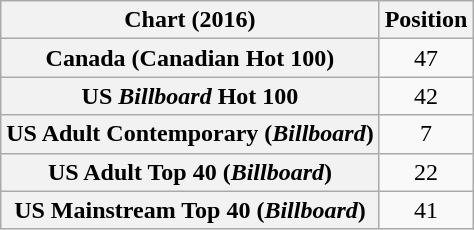<table class="wikitable plainrowheaders sortable" style="text-align:center">
<tr>
<th>Chart (2016)</th>
<th>Position</th>
</tr>
<tr>
<th scope="row">Canada (Canadian Hot 100)</th>
<td>47</td>
</tr>
<tr>
<th scope="row">US <em>Billboard</em> Hot 100</th>
<td>42</td>
</tr>
<tr>
<th scope="row">US Adult Contemporary (<em>Billboard</em>)</th>
<td>7</td>
</tr>
<tr>
<th scope="row">US Adult Top 40 (<em>Billboard</em>)</th>
<td>22</td>
</tr>
<tr>
<th scope="row">US Mainstream Top 40 (<em>Billboard</em>)</th>
<td>41</td>
</tr>
</table>
